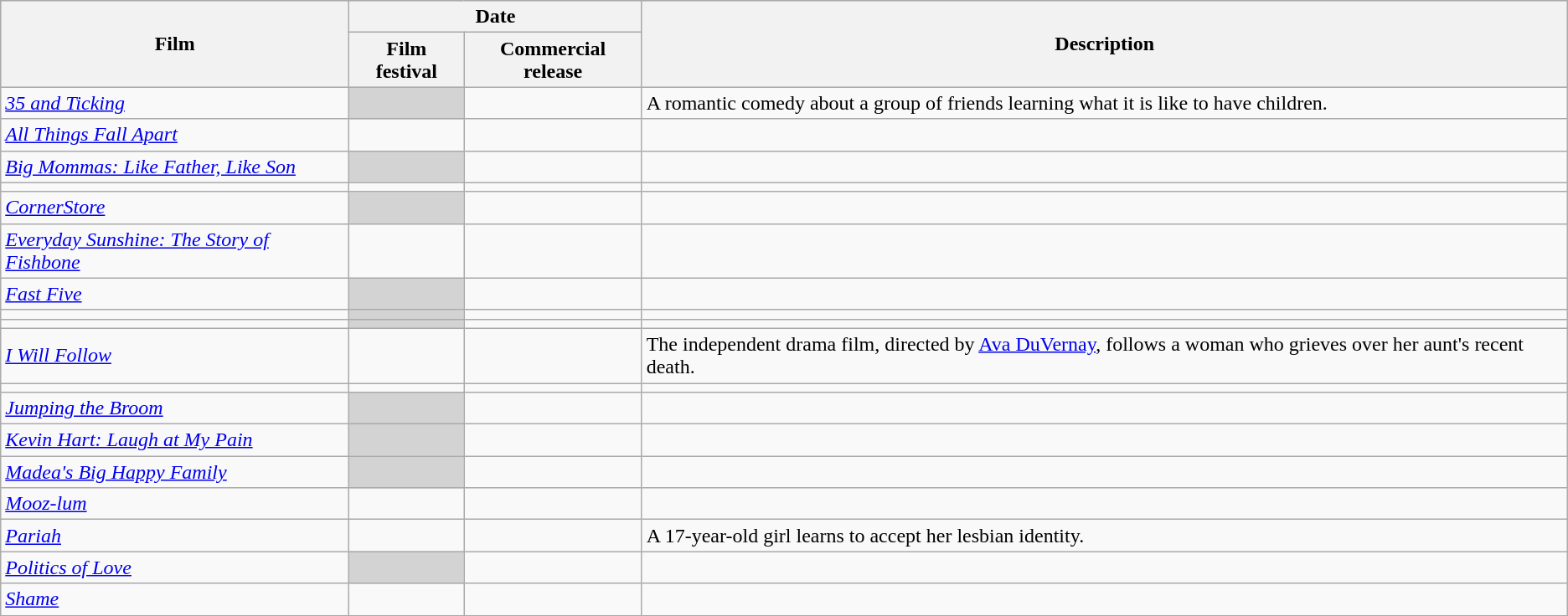<table class="wikitable sortable">
<tr style="background:#ccc; text-align:center;">
<th scope="col" rowspan="2">Film</th>
<th scope="col" colspan="2">Date</th>
<th scope="col" rowspan="2" class="unsortable">Description</th>
</tr>
<tr>
<th>Film festival</th>
<th>Commercial release</th>
</tr>
<tr>
<td><em><a href='#'>35 and Ticking</a></em></td>
<td style="background: lightgray"></td>
<td></td>
<td>A romantic comedy about a group of friends learning what it is like to have children.</td>
</tr>
<tr>
<td><em><a href='#'>All Things Fall Apart</a></em></td>
<td></td>
<td></td>
<td></td>
</tr>
<tr>
<td><em><a href='#'>Big Mommas: Like Father, Like Son</a></em></td>
<td style="background: lightgray"></td>
<td></td>
<td></td>
</tr>
<tr>
<td><em></em></td>
<td></td>
<td></td>
<td></td>
</tr>
<tr>
<td><em><a href='#'>CornerStore</a></em></td>
<td style="background: lightgray"></td>
<td></td>
<td></td>
</tr>
<tr>
<td><em><a href='#'>Everyday Sunshine: The Story of Fishbone</a></em></td>
<td></td>
<td></td>
<td></td>
</tr>
<tr>
<td><em><a href='#'>Fast Five</a></em></td>
<td style="background: lightgray"></td>
<td></td>
<td></td>
</tr>
<tr>
<td><em></em></td>
<td style="background: lightgray"></td>
<td></td>
<td></td>
</tr>
<tr>
<td><em></em></td>
<td style="background: lightgray"></td>
<td></td>
<td></td>
</tr>
<tr>
<td><em><a href='#'>I Will Follow</a></em></td>
<td></td>
<td></td>
<td>The independent drama film, directed by <a href='#'>Ava DuVernay</a>, follows a woman who grieves over her aunt's recent death.</td>
</tr>
<tr>
<td><em></em></td>
<td></td>
<td></td>
<td></td>
</tr>
<tr>
<td><em><a href='#'>Jumping the Broom</a></em></td>
<td style="background: lightgray"></td>
<td></td>
<td></td>
</tr>
<tr>
<td><em><a href='#'>Kevin Hart: Laugh at My Pain</a></em></td>
<td style="background: lightgray"></td>
<td></td>
<td></td>
</tr>
<tr>
<td><em><a href='#'>Madea's Big Happy Family</a></em></td>
<td style="background: lightgray"></td>
<td></td>
<td></td>
</tr>
<tr>
<td><em><a href='#'>Mooz-lum</a></em></td>
<td></td>
<td></td>
<td></td>
</tr>
<tr>
<td><em><a href='#'>Pariah</a></em></td>
<td></td>
<td></td>
<td>A 17-year-old girl learns to accept her lesbian identity.</td>
</tr>
<tr>
<td><em><a href='#'>Politics of Love</a></em></td>
<td style="background: lightgray"></td>
<td></td>
<td></td>
</tr>
<tr>
<td><em><a href='#'>Shame</a></em></td>
<td></td>
<td></td>
<td></td>
</tr>
</table>
